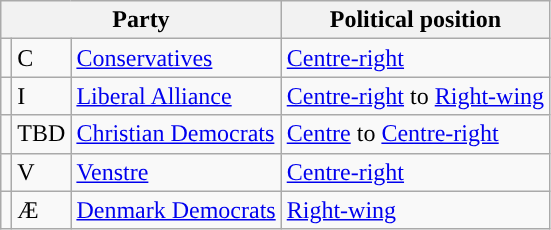<table class="wikitable">
<tr>
<th colspan="3">Party</th>
<th>Political position</th>
</tr>
<tr>
<td></td>
<td>C</td>
<td><a href='#'>Conservatives</a></td>
<td><a href='#'>Centre-right</a></td>
</tr>
<tr>
<td></td>
<td>I</td>
<td><a href='#'>Liberal Alliance</a></td>
<td><a href='#'>Centre-right</a> to <a href='#'>Right-wing</a></td>
</tr>
<tr>
<td></td>
<td>TBD</td>
<td><a href='#'>Christian Democrats</a></td>
<td><a href='#'>Centre</a> to <a href='#'>Centre-right</a></td>
</tr>
<tr>
<td></td>
<td>V</td>
<td><a href='#'>Venstre</a></td>
<td><a href='#'>Centre-right</a></td>
</tr>
<tr>
<td></td>
<td>Æ</td>
<td><a href='#'>Denmark Democrats</a></td>
<td><a href='#'>Right-wing</a></td>
</tr>
</table>
